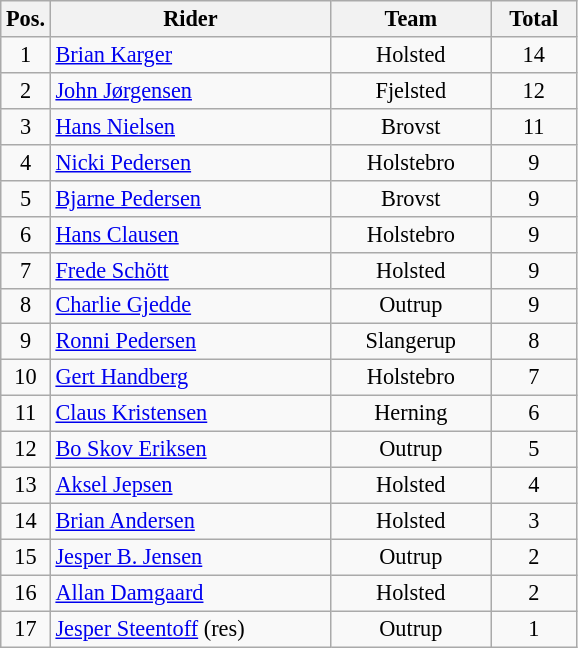<table class=wikitable style="font-size:93%;">
<tr>
<th width=25px>Pos.</th>
<th width=180px>Rider</th>
<th width=100px>Team</th>
<th width=50px>Total</th>
</tr>
<tr align=center>
<td>1</td>
<td align=left><a href='#'>Brian Karger</a></td>
<td>Holsted</td>
<td>14</td>
</tr>
<tr align=center>
<td>2</td>
<td align=left><a href='#'>John Jørgensen</a></td>
<td>Fjelsted</td>
<td>12</td>
</tr>
<tr align=center>
<td>3</td>
<td align=left><a href='#'>Hans Nielsen</a></td>
<td>Brovst</td>
<td>11</td>
</tr>
<tr align=center>
<td>4</td>
<td align=left><a href='#'>Nicki Pedersen</a></td>
<td>Holstebro</td>
<td>9</td>
</tr>
<tr align=center>
<td>5</td>
<td align=left><a href='#'>Bjarne Pedersen</a></td>
<td>Brovst</td>
<td>9</td>
</tr>
<tr align=center>
<td>6</td>
<td align=left><a href='#'>Hans Clausen</a></td>
<td>Holstebro</td>
<td>9</td>
</tr>
<tr align=center>
<td>7</td>
<td align=left><a href='#'>Frede Schött</a></td>
<td>Holsted</td>
<td>9</td>
</tr>
<tr align=center>
<td>8</td>
<td align=left><a href='#'>Charlie Gjedde</a></td>
<td>Outrup</td>
<td>9</td>
</tr>
<tr align=center>
<td>9</td>
<td align=left><a href='#'>Ronni Pedersen</a></td>
<td>Slangerup</td>
<td>8</td>
</tr>
<tr align=center>
<td>10</td>
<td align=left><a href='#'>Gert Handberg</a></td>
<td>Holstebro</td>
<td>7</td>
</tr>
<tr align=center>
<td>11</td>
<td align=left><a href='#'>Claus Kristensen</a></td>
<td>Herning</td>
<td>6</td>
</tr>
<tr align=center>
<td>12</td>
<td align=left><a href='#'>Bo Skov Eriksen</a></td>
<td>Outrup</td>
<td>5</td>
</tr>
<tr align=center>
<td>13</td>
<td align=left><a href='#'>Aksel Jepsen</a></td>
<td>Holsted</td>
<td>4</td>
</tr>
<tr align=center>
<td>14</td>
<td align=left><a href='#'>Brian Andersen</a></td>
<td>Holsted</td>
<td>3</td>
</tr>
<tr align=center>
<td>15</td>
<td align=left><a href='#'>Jesper B. Jensen</a></td>
<td>Outrup</td>
<td>2</td>
</tr>
<tr align=center>
<td>16</td>
<td align=left><a href='#'>Allan Damgaard</a></td>
<td>Holsted</td>
<td>2</td>
</tr>
<tr align=center>
<td>17</td>
<td align=left><a href='#'>Jesper Steentoff</a> (res)</td>
<td>Outrup</td>
<td>1</td>
</tr>
</table>
